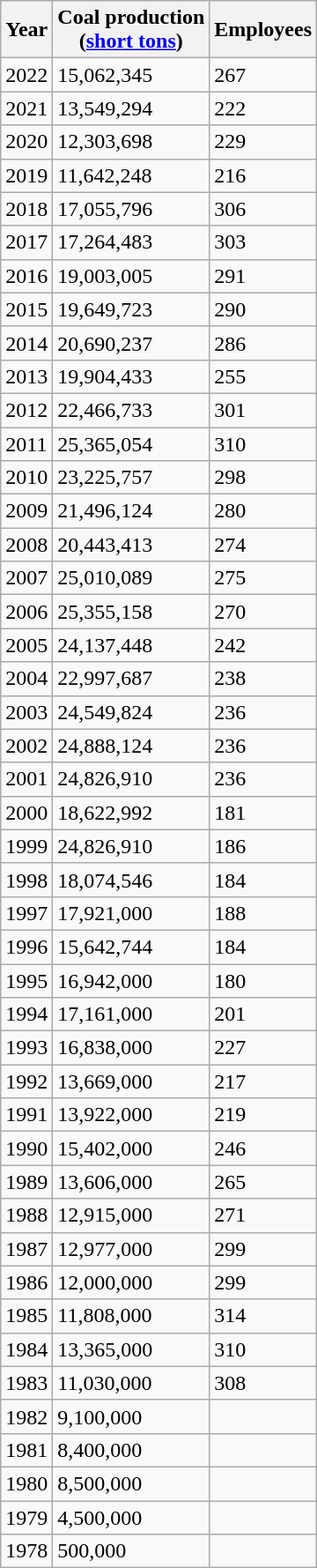<table class="wikitable sortable">
<tr>
<th>Year</th>
<th>Coal production<br>(<a href='#'>short tons</a>)</th>
<th>Employees</th>
</tr>
<tr>
<td>2022</td>
<td>15,062,345</td>
<td>267</td>
</tr>
<tr>
<td>2021</td>
<td>13,549,294</td>
<td>222</td>
</tr>
<tr>
<td>2020</td>
<td>12,303,698</td>
<td>229</td>
</tr>
<tr>
<td>2019</td>
<td>11,642,248</td>
<td>216</td>
</tr>
<tr>
<td>2018</td>
<td>17,055,796</td>
<td>306</td>
</tr>
<tr>
<td>2017</td>
<td>17,264,483</td>
<td>303</td>
</tr>
<tr>
<td>2016</td>
<td>19,003,005</td>
<td>291</td>
</tr>
<tr>
<td>2015</td>
<td>19,649,723</td>
<td>290</td>
</tr>
<tr>
<td>2014</td>
<td>20,690,237</td>
<td>286</td>
</tr>
<tr>
<td>2013</td>
<td>19,904,433</td>
<td>255</td>
</tr>
<tr>
<td>2012</td>
<td>22,466,733</td>
<td>301</td>
</tr>
<tr>
<td>2011</td>
<td>25,365,054</td>
<td>310</td>
</tr>
<tr>
<td>2010</td>
<td>23,225,757</td>
<td>298</td>
</tr>
<tr>
<td>2009</td>
<td>21,496,124</td>
<td>280</td>
</tr>
<tr>
<td>2008</td>
<td>20,443,413</td>
<td>274</td>
</tr>
<tr>
<td>2007</td>
<td>25,010,089</td>
<td>275</td>
</tr>
<tr>
<td>2006</td>
<td>25,355,158</td>
<td>270</td>
</tr>
<tr>
<td>2005</td>
<td>24,137,448</td>
<td>242</td>
</tr>
<tr>
<td>2004</td>
<td>22,997,687</td>
<td>238</td>
</tr>
<tr>
<td>2003</td>
<td>24,549,824</td>
<td>236</td>
</tr>
<tr>
<td>2002</td>
<td>24,888,124</td>
<td>236</td>
</tr>
<tr>
<td>2001</td>
<td>24,826,910</td>
<td>236</td>
</tr>
<tr>
<td>2000</td>
<td>18,622,992</td>
<td>181</td>
</tr>
<tr>
<td>1999</td>
<td>24,826,910</td>
<td>186</td>
</tr>
<tr>
<td>1998</td>
<td>18,074,546</td>
<td>184</td>
</tr>
<tr>
<td>1997</td>
<td>17,921,000</td>
<td>188</td>
</tr>
<tr>
<td>1996</td>
<td>15,642,744</td>
<td>184</td>
</tr>
<tr>
<td>1995</td>
<td>16,942,000</td>
<td>180</td>
</tr>
<tr>
<td>1994</td>
<td>17,161,000</td>
<td>201</td>
</tr>
<tr>
<td>1993</td>
<td>16,838,000</td>
<td>227</td>
</tr>
<tr>
<td>1992</td>
<td>13,669,000</td>
<td>217</td>
</tr>
<tr>
<td>1991</td>
<td>13,922,000</td>
<td>219</td>
</tr>
<tr>
<td>1990</td>
<td>15,402,000</td>
<td>246</td>
</tr>
<tr>
<td>1989</td>
<td>13,606,000</td>
<td>265</td>
</tr>
<tr>
<td>1988</td>
<td>12,915,000</td>
<td>271</td>
</tr>
<tr>
<td>1987</td>
<td>12,977,000</td>
<td>299</td>
</tr>
<tr>
<td>1986</td>
<td>12,000,000</td>
<td>299</td>
</tr>
<tr>
<td>1985</td>
<td>11,808,000</td>
<td>314</td>
</tr>
<tr>
<td>1984</td>
<td>13,365,000</td>
<td>310</td>
</tr>
<tr>
<td>1983</td>
<td>11,030,000</td>
<td>308</td>
</tr>
<tr>
<td>1982</td>
<td>9,100,000</td>
<td></td>
</tr>
<tr>
<td>1981</td>
<td>8,400,000</td>
<td></td>
</tr>
<tr>
<td>1980</td>
<td>8,500,000</td>
<td></td>
</tr>
<tr>
<td>1979</td>
<td>4,500,000</td>
<td></td>
</tr>
<tr>
<td>1978</td>
<td>500,000</td>
<td></td>
</tr>
</table>
